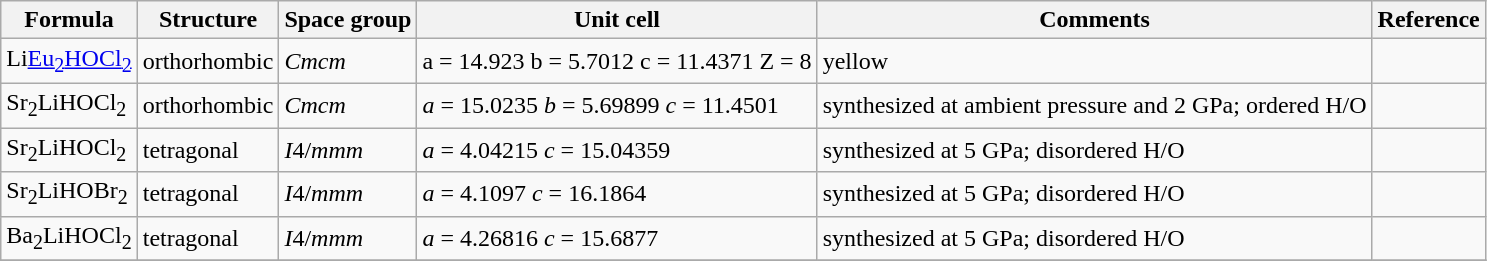<table class="wikitable">
<tr>
<th>Formula</th>
<th>Structure</th>
<th>Space group</th>
<th>Unit cell</th>
<th>Comments</th>
<th>Reference</th>
</tr>
<tr>
<td>Li<a href='#'>Eu<sub>2</sub>HOCl<sub>2</sub></a></td>
<td>orthorhombic</td>
<td><em>Cmcm</em></td>
<td>a = 14.923 b = 5.7012 c = 11.4371 Z = 8</td>
<td>yellow</td>
<td></td>
</tr>
<tr>
<td>Sr<sub>2</sub>LiHOCl<sub>2</sub></td>
<td>orthorhombic</td>
<td><em>Cmcm</em></td>
<td><em>a</em> = 15.0235 <em>b</em> = 5.69899 <em>c</em> = 11.4501</td>
<td>synthesized at ambient pressure and 2 GPa; ordered H/O</td>
<td></td>
</tr>
<tr>
<td>Sr<sub>2</sub>LiHOCl<sub>2</sub></td>
<td>tetragonal</td>
<td><em>I</em>4/<em>mmm</em></td>
<td><em>a</em> = 4.04215 <em>c</em> = 15.04359</td>
<td>synthesized at 5 GPa; disordered H/O</td>
<td></td>
</tr>
<tr>
<td>Sr<sub>2</sub>LiHOBr<sub>2</sub></td>
<td>tetragonal</td>
<td><em>I</em>4/<em>mmm</em></td>
<td><em>a</em> = 4.1097 <em>c</em> = 16.1864</td>
<td>synthesized at 5 GPa; disordered H/O</td>
<td></td>
</tr>
<tr>
<td>Ba<sub>2</sub>LiHOCl<sub>2</sub></td>
<td>tetragonal</td>
<td><em>I</em>4/<em>mmm</em></td>
<td><em>a</em> = 4.26816 <em>c</em> = 15.6877</td>
<td>synthesized at 5 GPa; disordered H/O</td>
<td></td>
</tr>
<tr>
</tr>
</table>
